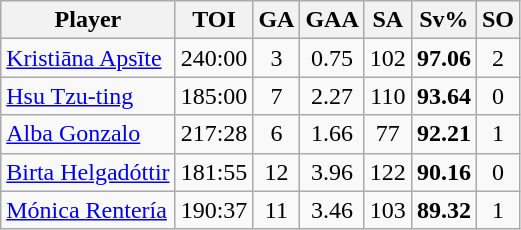<table class="wikitable sortable" style="text-align:center;">
<tr>
<th>Player</th>
<th>TOI</th>
<th>GA</th>
<th>GAA</th>
<th>SA</th>
<th>Sv%</th>
<th>SO</th>
</tr>
<tr>
<td style="text-align:left;"> <a href='#'>Kristiāna Apsīte</a></td>
<td>240:00</td>
<td>3</td>
<td>0.75</td>
<td>102</td>
<td><strong>97.06</strong></td>
<td>2</td>
</tr>
<tr>
<td style="text-align:left;"> <a href='#'>Hsu Tzu-ting</a></td>
<td>185:00</td>
<td>7</td>
<td>2.27</td>
<td>110</td>
<td><strong>93.64</strong></td>
<td>0</td>
</tr>
<tr>
<td style="text-align:left;"> <a href='#'>Alba Gonzalo</a></td>
<td>217:28</td>
<td>6</td>
<td>1.66</td>
<td>77</td>
<td><strong>92.21</strong></td>
<td>1</td>
</tr>
<tr>
<td style="text-align:left;"> <a href='#'>Birta Helgadóttir</a></td>
<td>181:55</td>
<td>12</td>
<td>3.96</td>
<td>122</td>
<td><strong>90.16</strong></td>
<td>0</td>
</tr>
<tr>
<td style="text-align:left;"> <a href='#'>Mónica Rentería</a></td>
<td>190:37</td>
<td>11</td>
<td>3.46</td>
<td>103</td>
<td><strong>89.32</strong></td>
<td>1</td>
</tr>
</table>
